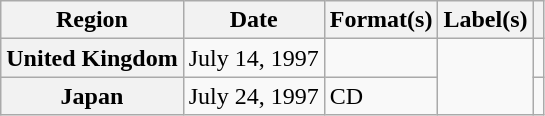<table class="wikitable plainrowheaders">
<tr>
<th scope="col">Region</th>
<th scope="col">Date</th>
<th scope="col">Format(s)</th>
<th scope="col">Label(s)</th>
<th scope="col"></th>
</tr>
<tr>
<th scope="row">United Kingdom</th>
<td>July 14, 1997</td>
<td></td>
<td rowspan="2"></td>
<td></td>
</tr>
<tr>
<th scope="row">Japan</th>
<td>July 24, 1997</td>
<td>CD</td>
<td></td>
</tr>
</table>
